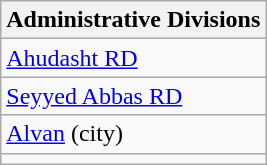<table class="wikitable">
<tr>
<th>Administrative Divisions</th>
</tr>
<tr>
<td><a href='#'>Ahudasht RD</a></td>
</tr>
<tr>
<td><a href='#'>Seyyed Abbas RD</a></td>
</tr>
<tr>
<td><a href='#'>Alvan</a> (city)</td>
</tr>
<tr>
<td colspan=1></td>
</tr>
</table>
